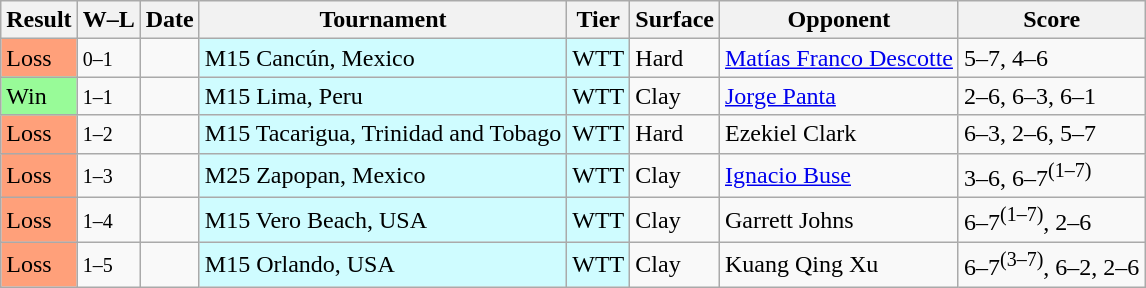<table class="sortable wikitable">
<tr>
<th>Result</th>
<th class="unsortable">W–L</th>
<th>Date</th>
<th>Tournament</th>
<th>Tier</th>
<th>Surface</th>
<th>Opponent</th>
<th class="unsortable">Score</th>
</tr>
<tr>
<td bgcolor=FFA07A>Loss</td>
<td><small>0–1</small></td>
<td></td>
<td style="background:#cffcff;">M15 Cancún, Mexico</td>
<td style="background:#cffcff;">WTT</td>
<td>Hard</td>
<td> <a href='#'>Matías Franco Descotte</a></td>
<td>5–7, 4–6</td>
</tr>
<tr>
<td bgcolor=98FB98>Win</td>
<td><small>1–1</small></td>
<td></td>
<td style="background:#cffcff;">M15 Lima, Peru</td>
<td style="background:#cffcff;">WTT</td>
<td>Clay</td>
<td> <a href='#'>Jorge Panta</a></td>
<td>2–6, 6–3, 6–1</td>
</tr>
<tr>
<td bgcolor=FFA07A>Loss</td>
<td><small>1–2</small></td>
<td></td>
<td style="background:#cffcff;">M15 Tacarigua, Trinidad and Tobago</td>
<td style="background:#cffcff;">WTT</td>
<td>Hard</td>
<td> Ezekiel Clark</td>
<td>6–3, 2–6, 5–7</td>
</tr>
<tr>
<td bgcolor=FFA07A>Loss</td>
<td><small>1–3</small></td>
<td></td>
<td style="background:#cffcff;">M25 Zapopan, Mexico</td>
<td style="background:#cffcff;">WTT</td>
<td>Clay</td>
<td> <a href='#'>Ignacio Buse</a></td>
<td>3–6, 6–7<sup>(1–7)</sup></td>
</tr>
<tr>
<td bgcolor=FFA07A>Loss</td>
<td><small>1–4</small></td>
<td></td>
<td style="background:#cffcff;">M15 Vero Beach, USA</td>
<td style="background:#cffcff;">WTT</td>
<td>Clay</td>
<td> Garrett Johns</td>
<td>6–7<sup>(1–7)</sup>, 2–6</td>
</tr>
<tr>
<td bgcolor=FFA07A>Loss</td>
<td><small>1–5</small></td>
<td></td>
<td style="background:#cffcff;">M15 Orlando, USA</td>
<td style="background:#cffcff;">WTT</td>
<td>Clay</td>
<td> Kuang Qing Xu</td>
<td>6–7<sup>(3–7)</sup>, 6–2, 2–6</td>
</tr>
</table>
